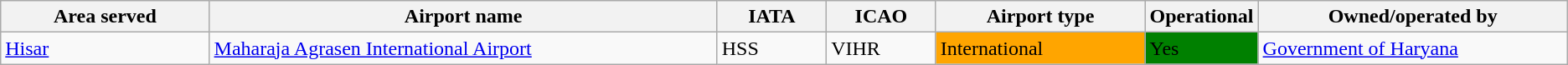<table class="sortable wikitable"style="text-align:left;"style="font-size: 85%">
<tr>
<th style="width:10em;">Area served</th>
<th style="width:25em;">Airport name</th>
<th style="width:5em;">IATA</th>
<th style="width:5em;">ICAO</th>
<th style="width:10em;">Airport type</th>
<th style="width:5em;">Operational</th>
<th style="width:15em;">Owned/operated by</th>
</tr>
<tr>
<td><a href='#'>Hisar</a></td>
<td><a href='#'>Maharaja Agrasen International Airport</a></td>
<td>HSS</td>
<td>VIHR</td>
<td style="background:orange;">International</td>
<td style="background:green;">Yes</td>
<td><a href='#'>Government of Haryana</a></td>
</tr>
</table>
